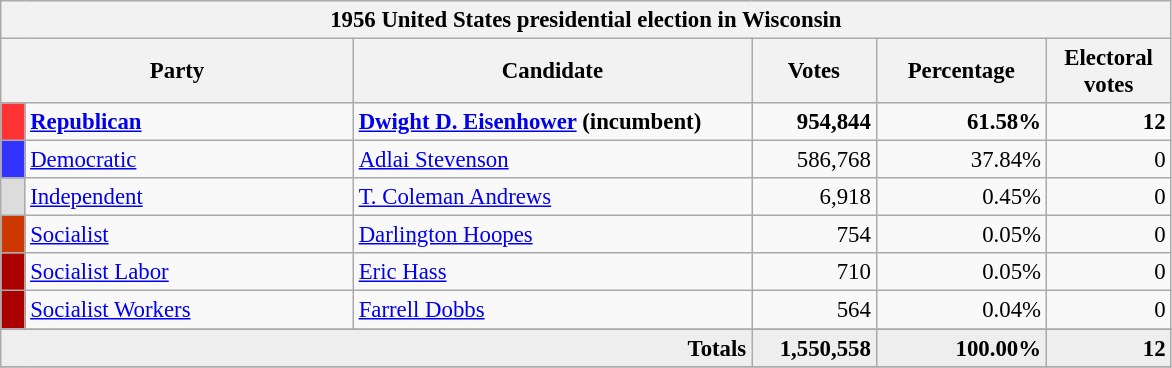<table class="wikitable nowrap" style="font-size: 95%;">
<tr>
<th colspan="6">1956 United States presidential election in Wisconsin</th>
</tr>
<tr>
<th colspan="2" style="width: 15em">Party</th>
<th style="width: 17em">Candidate</th>
<th style="width: 5em">Votes</th>
<th style="width: 7em">Percentage</th>
<th style="width: 5em">Electoral votes</th>
</tr>
<tr>
<th style="background-color:#FF3333; width: 3px"></th>
<td style="width: 130px"><strong><a href='#'>Republican</a></strong></td>
<td><strong><a href='#'>Dwight D. Eisenhower</a> (incumbent)</strong></td>
<td align="right"><strong>954,844</strong></td>
<td align="right"><strong>61.58%</strong></td>
<td align="right"><strong>12</strong></td>
</tr>
<tr>
<th style="background-color:#3333FF; width: 3px"></th>
<td style="width: 130px"><a href='#'>Democratic</a></td>
<td><a href='#'>Adlai Stevenson</a></td>
<td align="right">586,768</td>
<td align="right">37.84%</td>
<td align="right">0</td>
</tr>
<tr>
<th style="background-color:#DCDCDC; width: 3px"></th>
<td style="width: 130px"><a href='#'>Independent</a></td>
<td><a href='#'>T. Coleman Andrews</a></td>
<td align="right">6,918</td>
<td align="right">0.45%</td>
<td align="right">0</td>
</tr>
<tr>
<th style="background-color:#CD3700; width: 3px"></th>
<td style="width: 130px"><a href='#'>Socialist</a></td>
<td><a href='#'>Darlington Hoopes</a></td>
<td align="right">754</td>
<td align="right">0.05%</td>
<td align="right">0</td>
</tr>
<tr>
<th style="background-color:#AA0000; width: 3px"></th>
<td style="width: 130px"><a href='#'>Socialist Labor</a></td>
<td><a href='#'>Eric Hass</a></td>
<td align="right">710</td>
<td align="right">0.05%</td>
<td align="right">0</td>
</tr>
<tr>
<th style="background-color:#AA0000; width: 3px"></th>
<td style="width: 130px"><a href='#'>Socialist Workers</a></td>
<td><a href='#'>Farrell Dobbs</a></td>
<td align="right">564</td>
<td align="right">0.04%</td>
<td align="right">0</td>
</tr>
<tr>
</tr>
<tr bgcolor="#EEEEEE">
<td colspan="3" align="right"><strong>Totals</strong></td>
<td align="right"><strong>1,550,558</strong></td>
<td align="right"><strong>100.00%</strong></td>
<td align="right"><strong>12</strong></td>
</tr>
<tr>
</tr>
</table>
